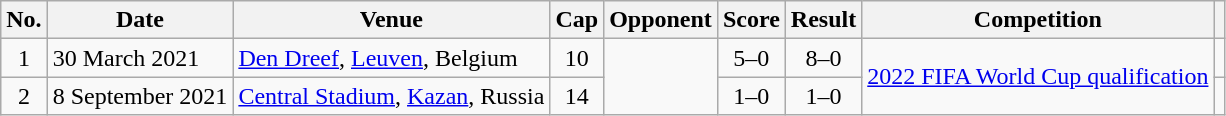<table class="wikitable">
<tr>
<th>No.</th>
<th>Date</th>
<th>Venue</th>
<th>Cap</th>
<th>Opponent</th>
<th>Score</th>
<th>Result</th>
<th>Competition</th>
<th class=unsortable></th>
</tr>
<tr>
<td align=center>1</td>
<td>30 March 2021</td>
<td><a href='#'>Den Dreef</a>, <a href='#'>Leuven</a>, Belgium</td>
<td align=center>10</td>
<td rowspan=2></td>
<td align=center>5–0</td>
<td align=center>8–0</td>
<td rowspan=2><a href='#'>2022 FIFA World Cup qualification</a></td>
<td align=center></td>
</tr>
<tr>
<td align=center>2</td>
<td>8 September 2021</td>
<td><a href='#'>Central Stadium</a>, <a href='#'>Kazan</a>, Russia</td>
<td align=center>14</td>
<td align=center>1–0</td>
<td align=center>1–0</td>
<td align=center></td>
</tr>
</table>
